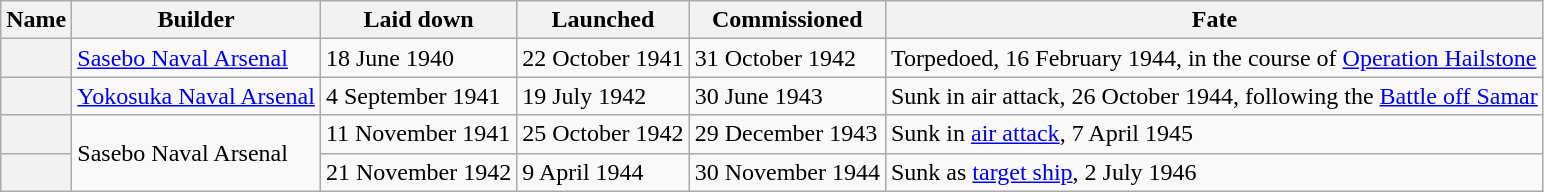<table class="wikitable sortable plainrowheaders">
<tr>
<th scope="col">Name</th>
<th scope="col">Builder</th>
<th scope="col" data-sort-type=date>Laid down</th>
<th scope="col" data-sort-type=date>Launched</th>
<th scope="col" data-sort-type=date>Commissioned</th>
<th scope="col" data-sort-type=date>Fate</th>
</tr>
<tr>
<th scope="row"></th>
<td><a href='#'>Sasebo Naval Arsenal</a></td>
<td>18 June 1940</td>
<td>22 October 1941</td>
<td>31 October 1942</td>
<td data-sort-value="16 February 1944">Torpedoed, 16 February 1944, in the course of <a href='#'>Operation Hailstone</a></td>
</tr>
<tr>
<th scope="row"></th>
<td><a href='#'>Yokosuka Naval Arsenal</a></td>
<td>4 September 1941</td>
<td>19 July 1942</td>
<td>30 June 1943</td>
<td data-sort-value="26 October 1944">Sunk in air attack, 26 October 1944, following the <a href='#'>Battle off Samar</a></td>
</tr>
<tr>
<th scope="row"></th>
<td rowspan=2>Sasebo Naval Arsenal</td>
<td>11 November 1941</td>
<td>25 October 1942</td>
<td>29 December 1943</td>
<td data-sort-value="7 April 1945">Sunk in <a href='#'>air attack</a>, 7 April 1945</td>
</tr>
<tr>
<th scope="row"></th>
<td>21 November 1942</td>
<td>9 April 1944</td>
<td>30 November 1944</td>
<td data-sort-value="2 July 1946">Sunk as <a href='#'>target ship</a>, 2 July 1946</td>
</tr>
</table>
